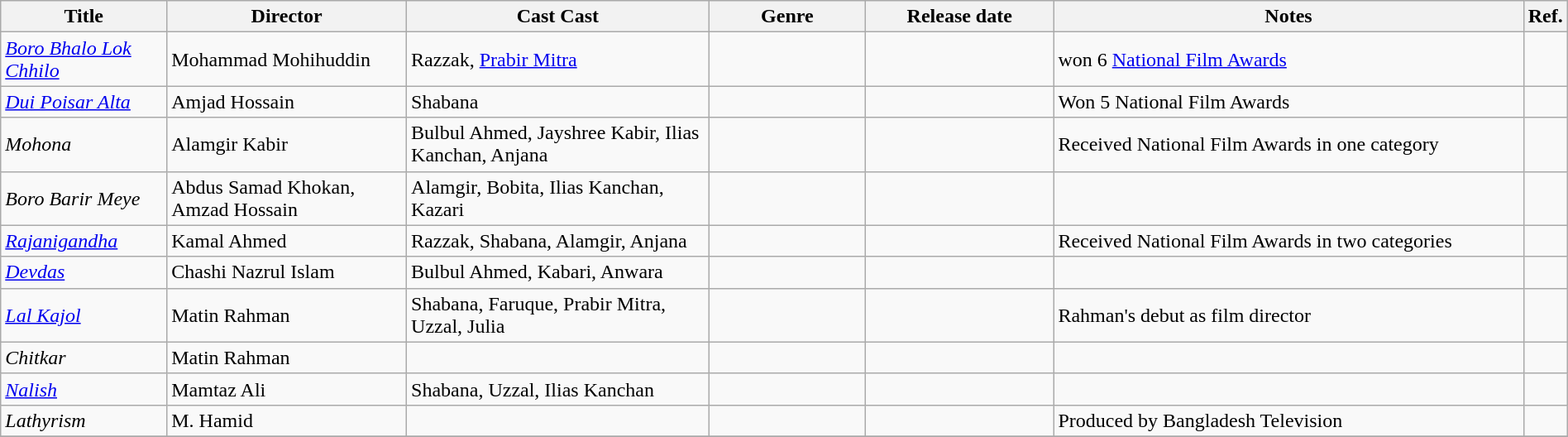<table class="wikitable " sortable width= "100% ">
<tr>
<th style=" width :19 =15 % ;">Title</th>
<th style=" width :18 =13 % ;">Director</th>
<th style=" width :22 =20 % ;">Cast Cast</th>
<th width=10%>Genre</th>
<th width=12%>Release date</th>
<th width=30%>Notes</th>
<th style="width:2%;">Ref.</th>
</tr>
<tr>
<td><em><a href='#'>Boro Bhalo Lok Chhilo</a></em></td>
<td>Mohammad Mohihuddin</td>
<td>Razzak, <a href='#'>Prabir Mitra</a></td>
<td></td>
<td></td>
<td>won 6 <a href='#'>National Film Awards</a></td>
<td></td>
</tr>
<tr>
<td><em><a href='#'>Dui Poisar Alta</a></em></td>
<td>Amjad Hossain</td>
<td>Shabana</td>
<td></td>
<td></td>
<td>Won 5 National Film Awards</td>
<td></td>
</tr>
<tr>
<td><em>Mohona</em></td>
<td>Alamgir Kabir</td>
<td>Bulbul Ahmed, Jayshree Kabir, Ilias Kanchan, Anjana</td>
<td></td>
<td></td>
<td>Received National Film Awards in one category</td>
<td></td>
</tr>
<tr>
<td><em>Boro Barir Meye</em></td>
<td>Abdus Samad Khokan, Amzad Hossain</td>
<td>Alamgir, Bobita, Ilias Kanchan, Kazari</td>
<td></td>
<td></td>
<td></td>
<td></td>
</tr>
<tr>
<td><em><a href='#'>Rajanigandha</a></em></td>
<td>Kamal Ahmed</td>
<td>Razzak, Shabana, Alamgir, Anjana</td>
<td></td>
<td></td>
<td>Received National Film Awards in two categories</td>
<td></td>
</tr>
<tr>
<td><em><a href='#'>Devdas</a></em></td>
<td>Chashi Nazrul Islam</td>
<td>Bulbul Ahmed, Kabari, Anwara</td>
<td></td>
<td></td>
<td></td>
<td></td>
</tr>
<tr>
<td><em><a href='#'>Lal Kajol</a></em></td>
<td>Matin Rahman</td>
<td>Shabana, Faruque, Prabir Mitra, Uzzal, Julia</td>
<td></td>
<td></td>
<td>Rahman's debut as film director</td>
<td></td>
</tr>
<tr>
<td><em>Chitkar</em></td>
<td>Matin Rahman</td>
<td></td>
<td></td>
<td></td>
<td></td>
<td></td>
</tr>
<tr>
<td><em><a href='#'>Nalish</a></em></td>
<td>Mamtaz Ali</td>
<td>Shabana, Uzzal, Ilias Kanchan</td>
<td></td>
<td></td>
<td></td>
<td></td>
</tr>
<tr>
<td><em>Lathyrism</em></td>
<td>M. Hamid</td>
<td></td>
<td></td>
<td></td>
<td>Produced by Bangladesh Television</td>
<td></td>
</tr>
<tr>
</tr>
</table>
